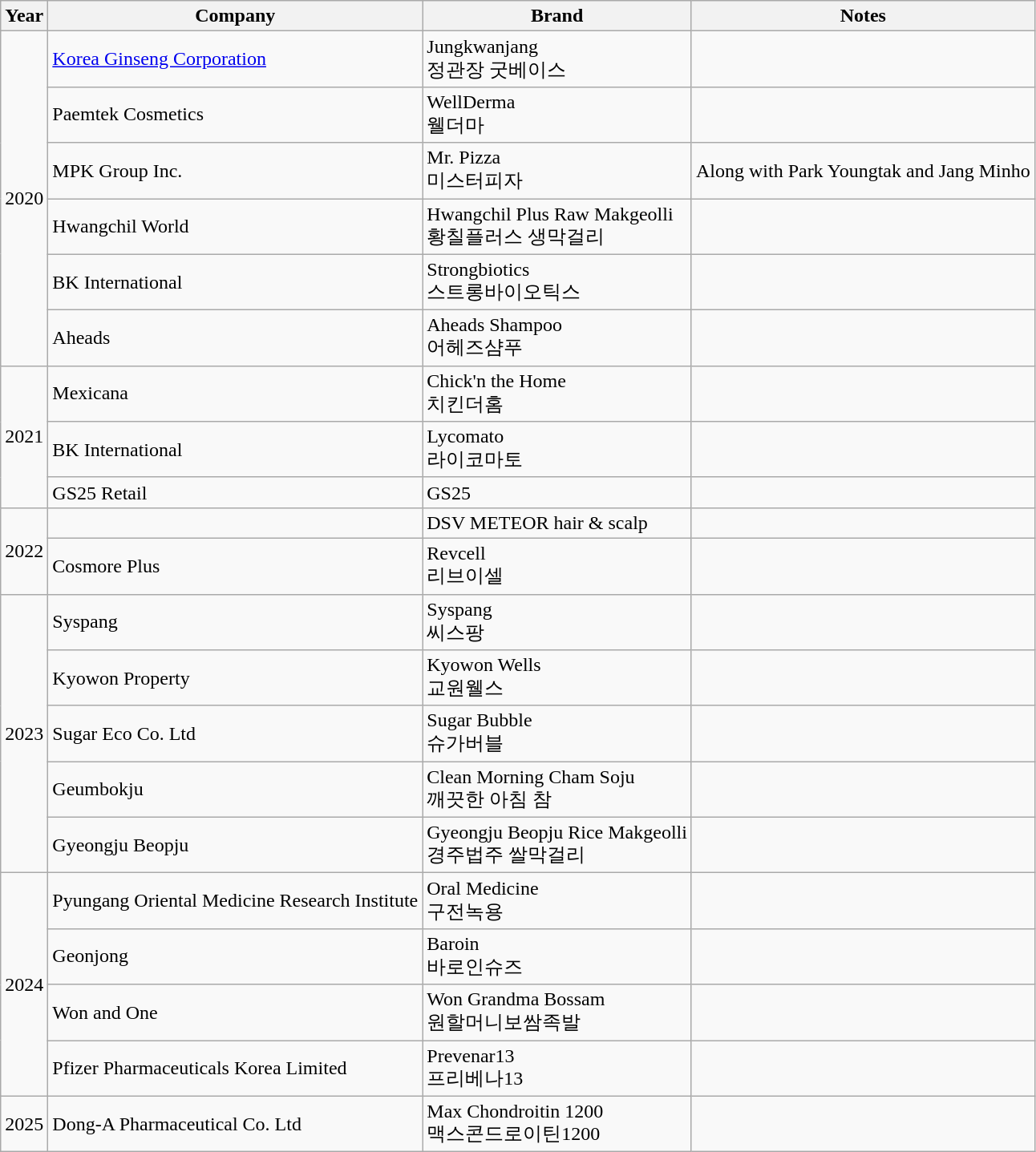<table class="wikitable mw-collapsible">
<tr>
<th>Year</th>
<th>Company</th>
<th>Brand</th>
<th>Notes</th>
</tr>
<tr>
<td rowspan="6">2020</td>
<td><a href='#'>Korea Ginseng Corporation</a></td>
<td>Jungkwanjang<br>정관장 굿베이스</td>
<td></td>
</tr>
<tr>
<td>Paemtek Cosmetics</td>
<td>WellDerma<br>웰더마</td>
<td></td>
</tr>
<tr>
<td>MPK Group Inc.</td>
<td>Mr. Pizza<br>미스터피자</td>
<td>Along with Park Youngtak and Jang Minho</td>
</tr>
<tr>
<td>Hwangchil World</td>
<td>Hwangchil Plus Raw Makgeolli<br>황칠플러스 생막걸리</td>
<td></td>
</tr>
<tr>
<td>BK International</td>
<td>Strongbiotics<br>스트롱바이오틱스</td>
<td></td>
</tr>
<tr>
<td>Aheads</td>
<td>Aheads Shampoo<br>어헤즈샴푸</td>
<td></td>
</tr>
<tr>
<td rowspan="3">2021</td>
<td>Mexicana</td>
<td>Chick'n the Home<br>치킨더홈</td>
<td></td>
</tr>
<tr>
<td>BK International</td>
<td>Lycomato<br>라이코마토</td>
<td></td>
</tr>
<tr>
<td>GS25 Retail</td>
<td>GS25</td>
<td></td>
</tr>
<tr>
<td rowspan="2">2022</td>
<td></td>
<td>DSV METEOR hair & scalp</td>
<td></td>
</tr>
<tr>
<td>Cosmore Plus</td>
<td>Revcell<br>리브이셀</td>
<td></td>
</tr>
<tr>
<td rowspan="5">2023</td>
<td>Syspang</td>
<td>Syspang<br>씨스팡</td>
<td></td>
</tr>
<tr>
<td>Kyowon Property</td>
<td>Kyowon Wells<br>교원웰스</td>
<td></td>
</tr>
<tr>
<td>Sugar Eco Co. Ltd</td>
<td>Sugar Bubble<br>슈가버블</td>
<td></td>
</tr>
<tr>
<td>Geumbokju</td>
<td>Clean Morning Cham Soju<br>깨끗한 아침 참</td>
<td></td>
</tr>
<tr>
<td>Gyeongju Beopju</td>
<td>Gyeongju Beopju Rice Makgeolli<br>경주법주 쌀막걸리</td>
<td></td>
</tr>
<tr>
<td rowspan="4">2024</td>
<td>Pyungang Oriental Medicine Research Institute</td>
<td>Oral Medicine<br>구전녹용</td>
<td></td>
</tr>
<tr>
<td>Geonjong</td>
<td>Baroin<br>바로인슈즈</td>
<td></td>
</tr>
<tr>
<td>Won and One</td>
<td>Won Grandma Bossam<br>원할머니보쌈족발</td>
<td></td>
</tr>
<tr>
<td>Pfizer Pharmaceuticals Korea Limited</td>
<td>Prevenar13<br>프리베나13</td>
<td></td>
</tr>
<tr>
<td>2025</td>
<td>Dong-A Pharmaceutical Co. Ltd</td>
<td>Max Chondroitin 1200<br>맥스콘드로이틴1200</td>
<td></td>
</tr>
</table>
